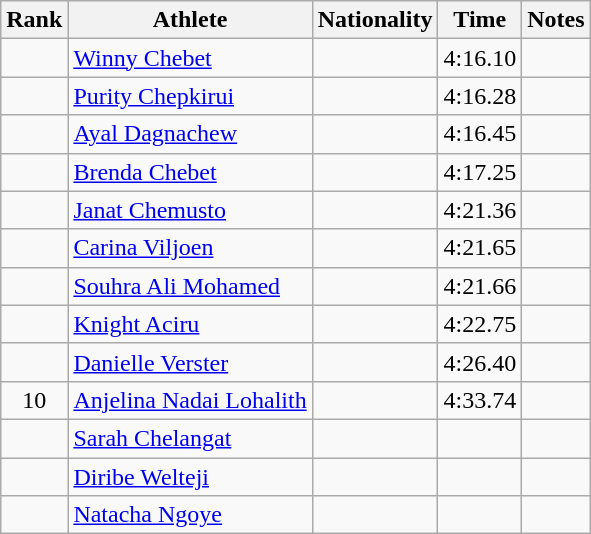<table class="wikitable sortable" style="text-align:center">
<tr>
<th>Rank</th>
<th>Athlete</th>
<th>Nationality</th>
<th>Time</th>
<th>Notes</th>
</tr>
<tr>
<td></td>
<td align="left"><a href='#'>Winny Chebet</a></td>
<td align=left></td>
<td>4:16.10</td>
<td></td>
</tr>
<tr>
<td></td>
<td align="left"><a href='#'>Purity Chepkirui</a></td>
<td align=left></td>
<td>4:16.28</td>
<td></td>
</tr>
<tr>
<td></td>
<td align="left"><a href='#'>Ayal Dagnachew</a></td>
<td align=left></td>
<td>4:16.45</td>
<td></td>
</tr>
<tr>
<td></td>
<td align="left"><a href='#'>Brenda Chebet</a></td>
<td align=left></td>
<td>4:17.25</td>
<td></td>
</tr>
<tr>
<td></td>
<td align="left"><a href='#'>Janat Chemusto</a></td>
<td align=left></td>
<td>4:21.36</td>
<td></td>
</tr>
<tr>
<td></td>
<td align="left"><a href='#'>Carina Viljoen</a></td>
<td align=left></td>
<td>4:21.65</td>
<td></td>
</tr>
<tr>
<td></td>
<td align="left"><a href='#'>Souhra Ali Mohamed</a></td>
<td align=left></td>
<td>4:21.66</td>
<td></td>
</tr>
<tr>
<td></td>
<td align="left"><a href='#'>Knight Aciru</a></td>
<td align=left></td>
<td>4:22.75</td>
<td></td>
</tr>
<tr>
<td></td>
<td align="left"><a href='#'>Danielle Verster</a></td>
<td align=left></td>
<td>4:26.40</td>
<td></td>
</tr>
<tr>
<td>10</td>
<td align="left"><a href='#'>Anjelina Nadai Lohalith</a></td>
<td align=left></td>
<td>4:33.74</td>
<td></td>
</tr>
<tr>
<td></td>
<td align="left"><a href='#'>Sarah Chelangat</a></td>
<td align=left></td>
<td></td>
<td></td>
</tr>
<tr>
<td></td>
<td align="left"><a href='#'>Diribe Welteji</a></td>
<td align=left></td>
<td></td>
<td></td>
</tr>
<tr>
<td></td>
<td align="left"><a href='#'>Natacha Ngoye</a></td>
<td align=left></td>
<td></td>
<td></td>
</tr>
</table>
